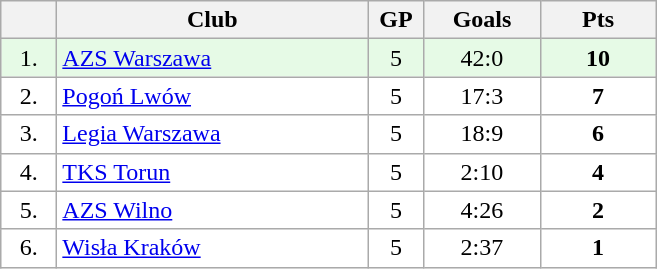<table class="wikitable">
<tr>
<th width="30"></th>
<th width="200">Club</th>
<th width="30">GP</th>
<th width="70">Goals</th>
<th width="70">Pts</th>
</tr>
<tr bgcolor="#e6fae6" align="center">
<td>1.</td>
<td align="left"><a href='#'>AZS Warszawa</a></td>
<td>5</td>
<td>42:0</td>
<td><strong>10</strong></td>
</tr>
<tr bgcolor="#FFFFFF" align="center">
<td>2.</td>
<td align="left"><a href='#'>Pogoń Lwów</a></td>
<td>5</td>
<td>17:3</td>
<td><strong>7</strong></td>
</tr>
<tr bgcolor="#FFFFFF" align="center">
<td>3.</td>
<td align="left"><a href='#'>Legia Warszawa</a></td>
<td>5</td>
<td>18:9</td>
<td><strong>6</strong></td>
</tr>
<tr bgcolor="#FFFFFF" align="center">
<td>4.</td>
<td align="left"><a href='#'>TKS Torun</a></td>
<td>5</td>
<td>2:10</td>
<td><strong>4</strong></td>
</tr>
<tr bgcolor="#FFFFFF" align="center">
<td>5.</td>
<td align="left"><a href='#'>AZS Wilno</a></td>
<td>5</td>
<td>4:26</td>
<td><strong>2</strong></td>
</tr>
<tr bgcolor="#FFFFFF" align="center">
<td>6.</td>
<td align="left"><a href='#'>Wisła Kraków</a></td>
<td>5</td>
<td>2:37</td>
<td><strong>1</strong></td>
</tr>
</table>
